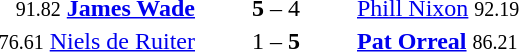<table style="text-align:center">
<tr>
<th width=223></th>
<th width=100></th>
<th width=223></th>
</tr>
<tr>
<td align=right><small>91.82</small> <strong><a href='#'>James Wade</a></strong> </td>
<td><strong>5</strong> – 4</td>
<td align=left> <a href='#'>Phill Nixon</a> <small>92.19</small></td>
</tr>
<tr>
<td align=right><small>76.61</small> <a href='#'>Niels de Ruiter</a> </td>
<td>1 – <strong>5</strong></td>
<td align=left> <strong><a href='#'>Pat Orreal</a></strong> <small>86.21</small></td>
</tr>
</table>
